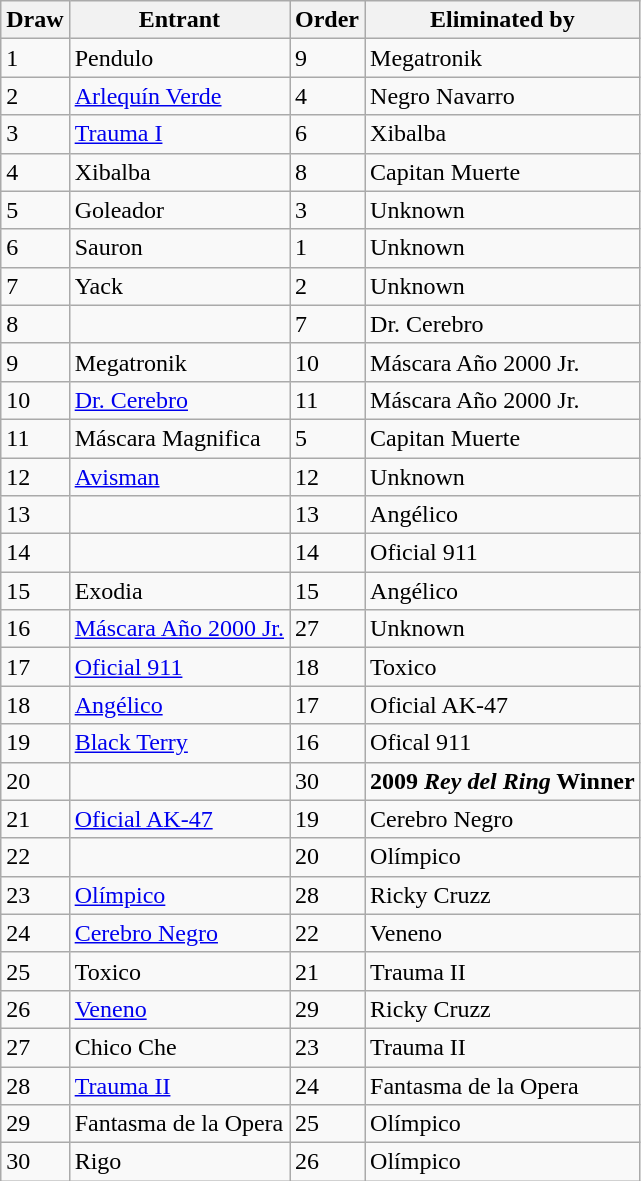<table class="wikitable sortable">
<tr>
<th data-sort-type="number" scope="col">Draw</th>
<th scope="col">Entrant</th>
<th data-sort-type="number" scope="col">Order</th>
<th scope="col">Eliminated by</th>
</tr>
<tr>
<td>1</td>
<td>Pendulo</td>
<td>9</td>
<td>Megatronik</td>
</tr>
<tr>
<td>2</td>
<td><a href='#'>Arlequín Verde</a></td>
<td>4</td>
<td>Negro Navarro</td>
</tr>
<tr>
<td>3</td>
<td><a href='#'>Trauma I</a></td>
<td>6</td>
<td>Xibalba</td>
</tr>
<tr>
<td>4</td>
<td>Xibalba</td>
<td>8</td>
<td>Capitan Muerte</td>
</tr>
<tr>
<td>5</td>
<td>Goleador</td>
<td>3</td>
<td>Unknown</td>
</tr>
<tr>
<td>6</td>
<td>Sauron</td>
<td>1</td>
<td>Unknown</td>
</tr>
<tr>
<td>7</td>
<td>Yack</td>
<td>2</td>
<td>Unknown</td>
</tr>
<tr>
<td>8</td>
<td></td>
<td>7</td>
<td>Dr. Cerebro</td>
</tr>
<tr>
<td>9</td>
<td>Megatronik</td>
<td>10</td>
<td>Máscara Año 2000 Jr.</td>
</tr>
<tr>
<td>10</td>
<td><a href='#'>Dr. Cerebro</a></td>
<td>11</td>
<td>Máscara Año 2000 Jr.</td>
</tr>
<tr>
<td>11</td>
<td>Máscara Magnifica</td>
<td>5</td>
<td>Capitan Muerte</td>
</tr>
<tr>
<td>12</td>
<td><a href='#'>Avisman</a></td>
<td>12</td>
<td>Unknown</td>
</tr>
<tr>
<td>13</td>
<td></td>
<td>13</td>
<td>Angélico</td>
</tr>
<tr>
<td>14</td>
<td></td>
<td>14</td>
<td>Oficial 911</td>
</tr>
<tr>
<td>15</td>
<td>Exodia</td>
<td>15</td>
<td>Angélico</td>
</tr>
<tr>
<td>16</td>
<td><a href='#'>Máscara Año 2000 Jr.</a></td>
<td>27</td>
<td>Unknown</td>
</tr>
<tr>
<td>17</td>
<td><a href='#'>Oficial 911</a></td>
<td>18</td>
<td>Toxico</td>
</tr>
<tr>
<td>18</td>
<td><a href='#'>Angélico</a></td>
<td>17</td>
<td>Oficial AK-47</td>
</tr>
<tr>
<td>19</td>
<td><a href='#'>Black Terry</a></td>
<td>16</td>
<td>Ofical 911</td>
</tr>
<tr>
<td>20</td>
<td></td>
<td>30</td>
<td><strong>2009 <em>Rey del Ring</em> Winner</strong></td>
</tr>
<tr>
<td>21</td>
<td><a href='#'>Oficial AK-47</a></td>
<td>19</td>
<td>Cerebro Negro</td>
</tr>
<tr>
<td>22</td>
<td></td>
<td>20</td>
<td>Olímpico</td>
</tr>
<tr>
<td>23</td>
<td><a href='#'>Olímpico</a></td>
<td>28</td>
<td>Ricky Cruzz</td>
</tr>
<tr>
<td>24</td>
<td><a href='#'>Cerebro Negro</a></td>
<td>22</td>
<td>Veneno</td>
</tr>
<tr>
<td>25</td>
<td>Toxico</td>
<td>21</td>
<td>Trauma II</td>
</tr>
<tr>
<td>26</td>
<td><a href='#'>Veneno</a></td>
<td>29</td>
<td>Ricky Cruzz</td>
</tr>
<tr>
<td>27</td>
<td>Chico Che</td>
<td>23</td>
<td>Trauma II</td>
</tr>
<tr>
<td>28</td>
<td><a href='#'>Trauma II</a></td>
<td>24</td>
<td>Fantasma de la Opera</td>
</tr>
<tr>
<td>29</td>
<td>Fantasma de la Opera</td>
<td>25</td>
<td>Olímpico</td>
</tr>
<tr>
<td>30</td>
<td>Rigo</td>
<td>26</td>
<td>Olímpico</td>
</tr>
</table>
